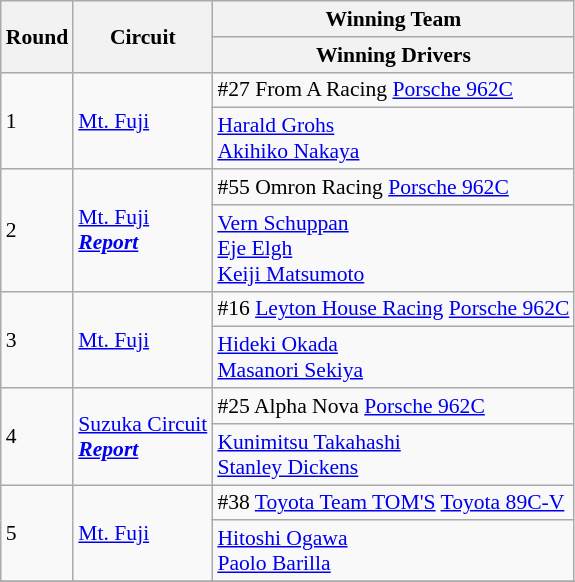<table class="wikitable" style="font-size: 90%;">
<tr>
<th rowspan=2>Round</th>
<th rowspan=2>Circuit</th>
<th>Winning Team</th>
</tr>
<tr>
<th>Winning Drivers</th>
</tr>
<tr>
<td rowspan=2>1</td>
<td rowspan=2><a href='#'>Mt. Fuji</a></td>
<td>#27 From A Racing <a href='#'>Porsche 962C</a></td>
</tr>
<tr>
<td> <a href='#'>Harald Grohs</a><br> <a href='#'>Akihiko Nakaya</a></td>
</tr>
<tr>
<td rowspan=2>2</td>
<td rowspan=2><a href='#'>Mt. Fuji</a><br><strong><em><a href='#'>Report</a></em></strong></td>
<td>#55 Omron Racing <a href='#'>Porsche 962C</a></td>
</tr>
<tr>
<td> <a href='#'>Vern Schuppan</a><br> <a href='#'>Eje Elgh</a> <br> <a href='#'>Keiji Matsumoto</a></td>
</tr>
<tr>
<td rowspan=2>3</td>
<td rowspan=2><a href='#'>Mt. Fuji</a></td>
<td>#16 <a href='#'>Leyton House Racing</a> <a href='#'>Porsche 962C</a></td>
</tr>
<tr>
<td> <a href='#'>Hideki Okada</a><br> <a href='#'>Masanori Sekiya</a></td>
</tr>
<tr>
<td rowspan=2>4</td>
<td rowspan=2><a href='#'>Suzuka Circuit</a><br><strong><em><a href='#'>Report</a></em></strong></td>
<td>#25 Alpha Nova <a href='#'>Porsche 962C</a></td>
</tr>
<tr>
<td> <a href='#'>Kunimitsu Takahashi</a><br> <a href='#'>Stanley Dickens</a></td>
</tr>
<tr>
<td rowspan=2>5</td>
<td rowspan=2><a href='#'>Mt. Fuji</a><br></td>
<td>#38 <a href='#'>Toyota Team TOM'S</a> <a href='#'>Toyota 89C-V</a></td>
</tr>
<tr>
<td> <a href='#'>Hitoshi Ogawa</a><br> <a href='#'>Paolo Barilla</a></td>
</tr>
<tr>
</tr>
</table>
